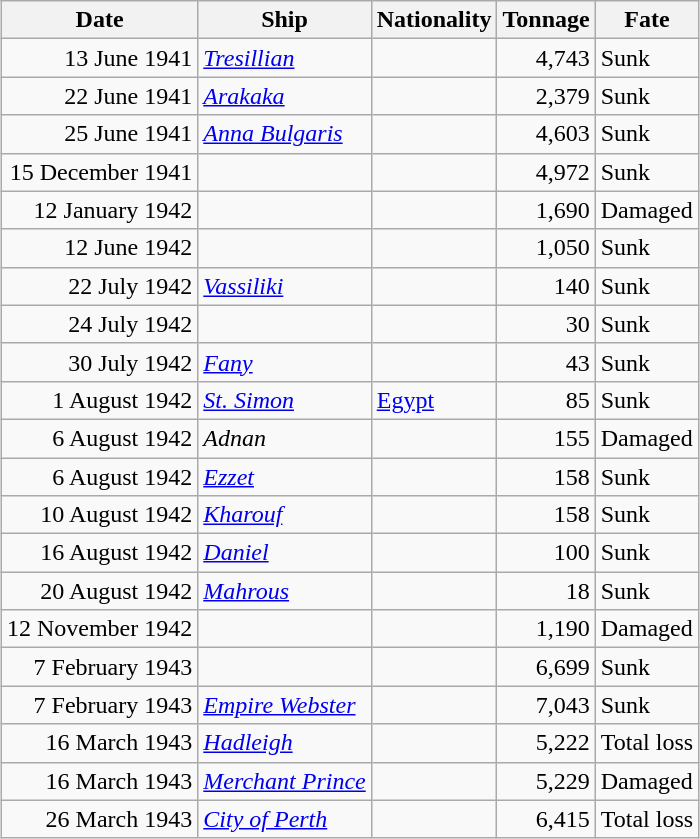<table class="wikitable sortable" style="margin: 1em auto 1em auto;"|->
<tr>
<th>Date</th>
<th>Ship</th>
<th>Nationality</th>
<th>Tonnage</th>
<th>Fate</th>
</tr>
<tr>
<td align="right">13 June 1941</td>
<td align="left"><em><a href='#'>Tresillian</a></em></td>
<td align="left"></td>
<td align="right">4,743</td>
<td align="left">Sunk</td>
</tr>
<tr>
<td align="right">22 June 1941</td>
<td align="left"><em><a href='#'>Arakaka</a></em></td>
<td align="left"></td>
<td align="right">2,379</td>
<td align="left">Sunk</td>
</tr>
<tr>
<td align="right">25 June 1941</td>
<td align="left"><em><a href='#'>Anna Bulgaris</a></em></td>
<td align="left"></td>
<td align="right">4,603</td>
<td align="left">Sunk</td>
</tr>
<tr>
<td align="right">15 December 1941</td>
<td align="left"></td>
<td align="left"></td>
<td align="right">4,972</td>
<td align="left">Sunk</td>
</tr>
<tr>
<td align="right">12 January 1942</td>
<td align="left"></td>
<td align="left"></td>
<td align="right">1,690</td>
<td align="left">Damaged</td>
</tr>
<tr>
<td align="right">12 June 1942</td>
<td align="left"></td>
<td align="left"></td>
<td align="right">1,050</td>
<td align="left">Sunk</td>
</tr>
<tr>
<td align="right">22 July 1942</td>
<td align="left"><em><a href='#'>Vassiliki</a></em></td>
<td align="left"></td>
<td align="right">140</td>
<td align="left">Sunk</td>
</tr>
<tr>
<td align="right">24 July 1942</td>
<td align="left"><em></em></td>
<td align="left"></td>
<td align="right">30</td>
<td align="left">Sunk</td>
</tr>
<tr>
<td align="right">30 July 1942</td>
<td align="left"><em><a href='#'>Fany</a></em></td>
<td align="left"></td>
<td align="right">43</td>
<td align="left">Sunk</td>
</tr>
<tr>
<td align="right">1 August 1942</td>
<td align="left"><em><a href='#'>St. Simon</a></em></td>
<td align="left"> <a href='#'>Egypt</a></td>
<td align="right">85</td>
<td align="left">Sunk</td>
</tr>
<tr>
<td align="right">6 August 1942</td>
<td align="left"><em>Adnan</em></td>
<td align="left"></td>
<td align="right">155</td>
<td align="left">Damaged</td>
</tr>
<tr>
<td align="right">6 August 1942</td>
<td align="left"><em><a href='#'>Ezzet</a></em></td>
<td align="left"></td>
<td align="right">158</td>
<td align="left">Sunk</td>
</tr>
<tr>
<td align="right">10 August 1942</td>
<td align="left"><em><a href='#'>Kharouf</a></em></td>
<td align="left"></td>
<td align="right">158</td>
<td align="left">Sunk</td>
</tr>
<tr>
<td align="right">16 August 1942</td>
<td align="left"><em><a href='#'>Daniel</a></em></td>
<td align="left"></td>
<td align="right">100</td>
<td align="left">Sunk</td>
</tr>
<tr>
<td align="right">20 August 1942</td>
<td align="left"><em><a href='#'>Mahrous</a></em></td>
<td align="left"></td>
<td align="right">18</td>
<td align="left">Sunk</td>
</tr>
<tr>
<td align="right">12 November 1942</td>
<td align="left"></td>
<td align="left"></td>
<td align="right">1,190</td>
<td align="left">Damaged</td>
</tr>
<tr>
<td align="right">7 February 1943</td>
<td align="left"></td>
<td align="left"></td>
<td align="right">6,699</td>
<td align="left">Sunk</td>
</tr>
<tr>
<td align="right">7 February 1943</td>
<td align="left"><em><a href='#'>Empire Webster</a></em></td>
<td align="left"></td>
<td align="right">7,043</td>
<td align="left">Sunk</td>
</tr>
<tr>
<td align="right">16 March 1943</td>
<td align="left"><em><a href='#'>Hadleigh</a></em></td>
<td align="left"></td>
<td align="right">5,222</td>
<td align="left">Total loss</td>
</tr>
<tr>
<td align="right">16 March 1943</td>
<td align="left"><em><a href='#'>Merchant Prince</a></em></td>
<td align="left"></td>
<td align="right">5,229</td>
<td align="left">Damaged</td>
</tr>
<tr>
<td align="right">26 March 1943</td>
<td align="left"><em><a href='#'>City of Perth</a></em></td>
<td align="left"></td>
<td align="right">6,415</td>
<td align="left">Total loss</td>
</tr>
</table>
